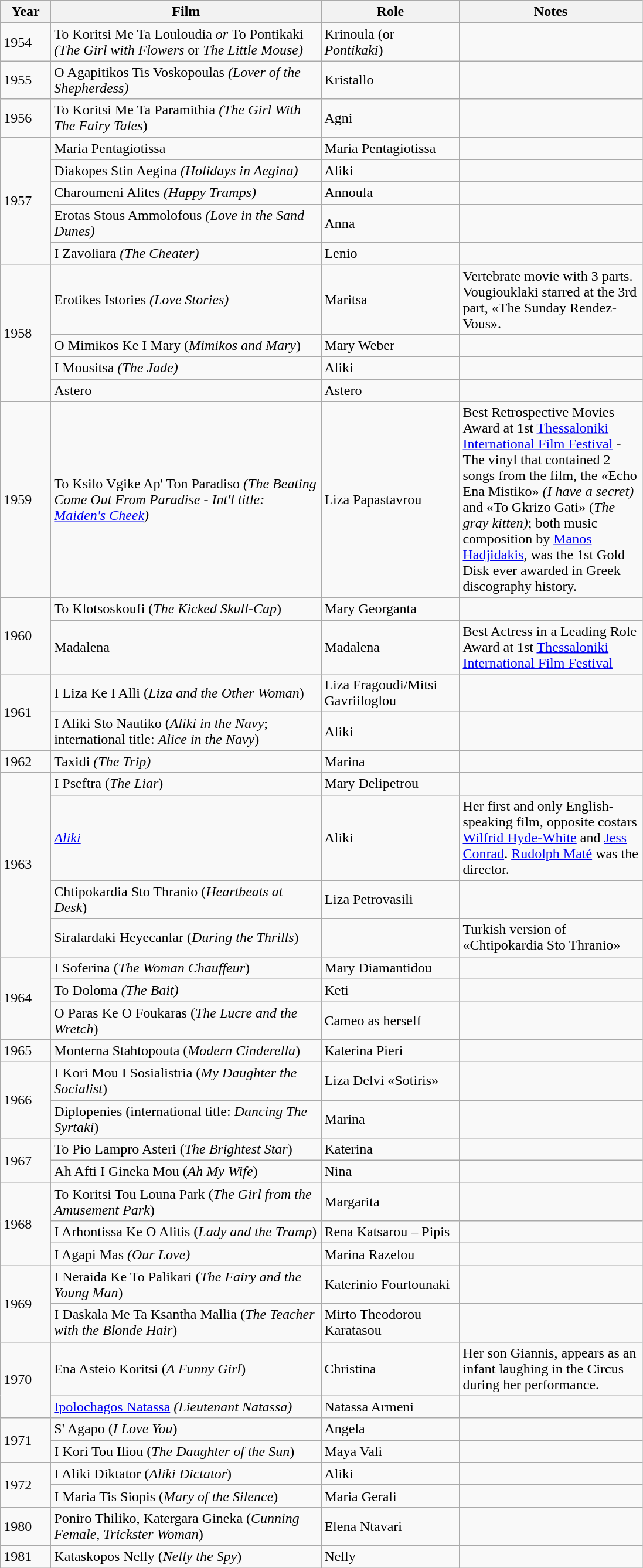<table class="wikitable">
<tr>
<th>Year</th>
<th>Film</th>
<th>Role</th>
<th>Notes</th>
</tr>
<tr>
<td width="50px">1954</td>
<td width="300px">To Koritsi Me Ta Louloudia <em>or</em> To Pontikaki <em>(The Girl with Flowers</em> or <em>The Little Mouse)</em></td>
<td width="150px">Krinoula (or <em>Pontikaki</em>)</td>
<td width="200px"></td>
</tr>
<tr>
<td>1955</td>
<td>O Agapitikos Tis Voskopoulas <em>(Lover of the Shepherdess)</em></td>
<td>Kristallo</td>
<td></td>
</tr>
<tr>
<td>1956</td>
<td>To Koritsi Me Ta Paramithia <em>(The Girl With The Fairy Tales</em>)</td>
<td>Agni</td>
<td></td>
</tr>
<tr>
<td rowspan="5">1957</td>
<td>Maria Pentagiotissa</td>
<td>Maria Pentagiotissa</td>
<td></td>
</tr>
<tr>
<td>Diakopes Stin Aegina <em>(Holidays in Aegina)</em></td>
<td>Aliki</td>
<td></td>
</tr>
<tr>
<td>Charoumeni Alites <em>(Happy Tramps)</em></td>
<td>Annoula</td>
<td></td>
</tr>
<tr>
<td>Erotas Stous Ammolofous <em>(Love in the Sand Dunes)</em></td>
<td>Anna</td>
<td></td>
</tr>
<tr>
<td>I Zavoliara <em>(The Cheater)</em></td>
<td>Lenio</td>
<td></td>
</tr>
<tr>
<td rowspan="4">1958</td>
<td>Erotikes Istories <em>(Love Stories)</em></td>
<td>Maritsa</td>
<td>Vertebrate movie with 3 parts. Vougiouklaki starred at the 3rd part, «The Sunday Rendez-Vous».</td>
</tr>
<tr>
<td>O Mimikos Ke I Mary (<em>Mimikos and Mary</em>)</td>
<td>Mary Weber</td>
<td></td>
</tr>
<tr>
<td>I Mousitsa <em>(The Jade)</em></td>
<td>Aliki</td>
<td></td>
</tr>
<tr>
<td>Astero</td>
<td>Astero</td>
<td></td>
</tr>
<tr>
<td>1959</td>
<td>To Ksilo Vgike Ap' Ton Paradiso <em>(The Beating Come Out From Paradise - Int'l title: <a href='#'>Maiden's Cheek</a>)</em></td>
<td>Liza Papastavrou</td>
<td>Best Retrospective Movies Award at 1st <a href='#'>Thessaloniki International Film Festival</a> - The vinyl that contained 2 songs from the film, the «Echo Ena Mistiko» <em>(I have a secret)</em> and «To Gkrizo Gati» (<em>The gray kitten)</em>; both music composition by <a href='#'>Manos Hadjidakis</a>, was the 1st Gold Disk ever awarded in Greek discography history.</td>
</tr>
<tr>
<td rowspan="2">1960</td>
<td>To Klotsoskoufi (<em>The Kicked Skull-Cap</em>)</td>
<td>Mary Georganta</td>
<td></td>
</tr>
<tr>
<td>Madalena</td>
<td>Madalena</td>
<td>Best Actress in a Leading Role Award at 1st <a href='#'>Thessaloniki International Film Festival</a></td>
</tr>
<tr>
<td rowspan="2">1961</td>
<td>I Liza Ke I Alli (<em>Liza and the Other Woman</em>)</td>
<td>Liza Fragoudi/Mitsi Gavriiloglou</td>
<td></td>
</tr>
<tr>
<td>I Aliki Sto Nautiko (<em>Aliki in the Navy</em>; international title: <em>Alice in the Navy</em>)</td>
<td>Aliki</td>
<td></td>
</tr>
<tr>
<td>1962</td>
<td>Taxidi <em>(The Trip)</em></td>
<td>Marina</td>
<td></td>
</tr>
<tr>
<td rowspan="4">1963</td>
<td>I Pseftra (<em>The Liar</em>)</td>
<td>Mary Delipetrou</td>
<td></td>
</tr>
<tr>
<td><em><a href='#'>Aliki</a></em></td>
<td>Aliki</td>
<td>Her first and only English-speaking film, opposite costars <a href='#'>Wilfrid Hyde-White</a> and <a href='#'>Jess Conrad</a>. <a href='#'>Rudolph Maté</a> was the director.</td>
</tr>
<tr>
<td>Chtipokardia Sto Thranio (<em>Heartbeats at Desk</em>)</td>
<td>Liza Petrovasili</td>
<td></td>
</tr>
<tr>
<td>Siralardaki Heyecanlar (<em>During the Thrills</em>)</td>
<td></td>
<td>Turkish version of «Chtipokardia Sto Thranio»</td>
</tr>
<tr>
<td rowspan="3">1964</td>
<td>I Soferina (<em>The Woman Chauffeur</em>)</td>
<td>Mary Diamantidou</td>
<td></td>
</tr>
<tr>
<td>To Doloma <em>(The Bait)</em></td>
<td>Keti</td>
<td></td>
</tr>
<tr>
<td>O Paras Ke O Foukaras (<em>The Lucre and the Wretch</em>)</td>
<td>Cameo as herself</td>
<td></td>
</tr>
<tr>
<td>1965</td>
<td>Monterna Stahtopouta (<em>Modern Cinderella</em>)</td>
<td>Katerina Pieri</td>
<td></td>
</tr>
<tr>
<td rowspan="2">1966</td>
<td>I Kori Mou I Sosialistria (<em>My Daughter the Socialist</em>)</td>
<td>Liza Delvi «Sotiris»</td>
<td></td>
</tr>
<tr>
<td>Diplopenies (international title: <em>Dancing The Syrtaki</em>)</td>
<td>Marina</td>
<td></td>
</tr>
<tr>
<td rowspan="2">1967</td>
<td>To Pio Lampro Asteri (<em>The Brightest Star</em>)</td>
<td>Katerina</td>
<td></td>
</tr>
<tr>
<td>Ah Afti I Gineka Mou (<em>Ah My Wife</em>)</td>
<td>Nina</td>
<td></td>
</tr>
<tr>
<td rowspan="3">1968</td>
<td>To Koritsi Tou Louna Park (<em>The Girl from the Amusement Park</em>)</td>
<td>Margarita</td>
<td></td>
</tr>
<tr>
<td>I Arhontissa Ke O Alitis (<em>Lady and the Tramp</em>)</td>
<td>Rena Katsarou – Pipis</td>
<td></td>
</tr>
<tr>
<td>I Agapi Mas <em>(Our Love)</em></td>
<td>Marina Razelou</td>
<td></td>
</tr>
<tr>
<td rowspan="2">1969</td>
<td>I Neraida Ke To Palikari (<em>The Fairy and the Young Man</em>)</td>
<td>Katerinio Fourtounaki</td>
<td></td>
</tr>
<tr>
<td>I Daskala Me Ta Ksantha Mallia (<em>The Teacher with the Blonde Hair</em>)</td>
<td>Mirto Theodorou Karatasou</td>
<td></td>
</tr>
<tr>
<td rowspan="2">1970</td>
<td>Ena Asteio Koritsi (<em>A Funny Girl</em>)</td>
<td>Christina</td>
<td>Her son Giannis, appears as an infant laughing in the Circus during her performance.</td>
</tr>
<tr>
<td><a href='#'>Ipolochagos Natassa</a><em> (Lieutenant Natassa)</em></td>
<td>Natassa Armeni</td>
<td></td>
</tr>
<tr>
<td rowspan="2">1971</td>
<td>S' Agapo (<em>I Love You</em>)</td>
<td>Angela</td>
<td></td>
</tr>
<tr>
<td>I Kori Tou Iliou (<em>The Daughter of the Sun</em>)</td>
<td>Maya Vali</td>
<td></td>
</tr>
<tr>
<td rowspan="2">1972</td>
<td>I Aliki Diktator (<em>Aliki Dictator</em>)</td>
<td>Aliki</td>
<td></td>
</tr>
<tr>
<td>I Maria Tis Siopis (<em>Mary of the Silence</em>)</td>
<td>Maria Gerali</td>
<td></td>
</tr>
<tr>
<td>1980</td>
<td>Poniro Thiliko, Katergara Gineka (<em>Cunning Female, Trickster Woman</em>)</td>
<td>Elena Ntavari</td>
<td></td>
</tr>
<tr>
<td>1981</td>
<td>Kataskopos Nelly (<em>Nelly the Spy</em>)</td>
<td>Nelly</td>
<td></td>
</tr>
</table>
